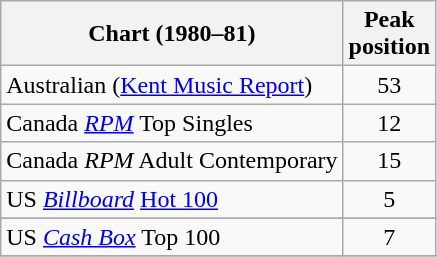<table class="wikitable sortable">
<tr>
<th align="left">Chart (1980–81)</th>
<th align="left">Peak<br>position</th>
</tr>
<tr>
<td>Australian (<a href='#'>Kent Music Report</a>)</td>
<td style="text-align:center;">53</td>
</tr>
<tr>
<td>Canada <em><a href='#'>RPM</a></em> Top Singles</td>
<td style="text-align:center;">12</td>
</tr>
<tr>
<td>Canada <em>RPM</em> Adult Contemporary</td>
<td style="text-align:center;">15</td>
</tr>
<tr>
<td>US <em><a href='#'>Billboard</a></em> <a href='#'>Hot 100</a></td>
<td style="text-align:center;">5</td>
</tr>
<tr>
</tr>
<tr>
<td>US <em><a href='#'>Cash Box</a></em> Top 100</td>
<td style="text-align:center;">7</td>
</tr>
<tr>
</tr>
</table>
